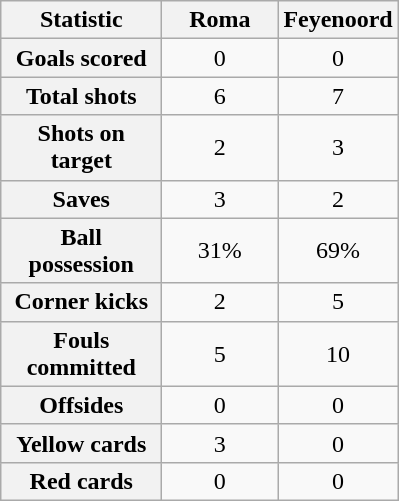<table class="wikitable plainrowheaders" style="text-align:center">
<tr>
<th scope="col" style="width:100px">Statistic</th>
<th scope="col" style="width:70px">Roma</th>
<th scope="col" style="width:70px">Feyenoord</th>
</tr>
<tr>
<th scope=row>Goals scored</th>
<td>0</td>
<td>0</td>
</tr>
<tr>
<th scope=row>Total shots</th>
<td>6</td>
<td>7</td>
</tr>
<tr>
<th scope=row>Shots on target</th>
<td>2</td>
<td>3</td>
</tr>
<tr>
<th scope=row>Saves</th>
<td>3</td>
<td>2</td>
</tr>
<tr>
<th scope=row>Ball possession</th>
<td>31%</td>
<td>69%</td>
</tr>
<tr>
<th scope=row>Corner kicks</th>
<td>2</td>
<td>5</td>
</tr>
<tr>
<th scope=row>Fouls committed</th>
<td>5</td>
<td>10</td>
</tr>
<tr>
<th scope=row>Offsides</th>
<td>0</td>
<td>0</td>
</tr>
<tr>
<th scope=row>Yellow cards</th>
<td>3</td>
<td>0</td>
</tr>
<tr>
<th scope=row>Red cards</th>
<td>0</td>
<td>0</td>
</tr>
</table>
